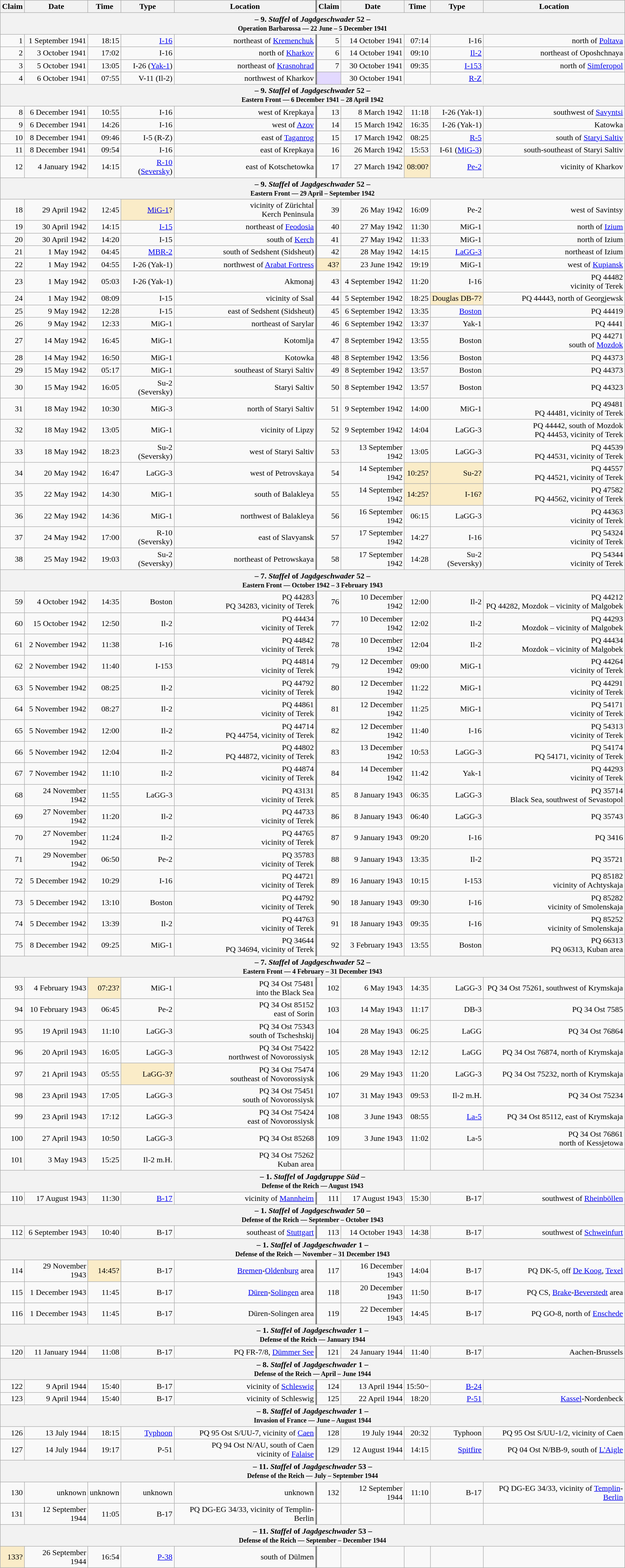<table class="wikitable plainrowheaders" style="margin-left: auto; margin-right: auto; border: none; text-align:right; width: 100%;">
<tr>
<th scope="col">Claim</th>
<th scope="col">Date</th>
<th scope="col">Time</th>
<th scope="col" width="100px">Type</th>
<th scope="col">Location</th>
<th scope="col" style="border-left: 3px solid grey;">Claim</th>
<th scope="col">Date</th>
<th scope="col">Time</th>
<th scope="col" width="100px">Type</th>
<th scope="col">Location</th>
</tr>
<tr>
<th colspan="10">– 9. <em>Staffel</em> of <em>Jagdgeschwader</em> 52 –<br><small>Operation Barbarossa — 22 June – 5 December 1941</small></th>
</tr>
<tr>
<td>1</td>
<td>1 September 1941</td>
<td>18:15</td>
<td><a href='#'>I-16</a></td>
<td> northeast of <a href='#'>Kremenchuk</a></td>
<td style="border-left: 3px solid grey;">5</td>
<td>14 October 1941</td>
<td>07:14</td>
<td>I-16</td>
<td> north of <a href='#'>Poltava</a></td>
</tr>
<tr>
<td>2</td>
<td>3 October 1941</td>
<td>17:02</td>
<td>I-16</td>
<td> north of <a href='#'>Kharkov</a></td>
<td style="border-left: 3px solid grey;">6</td>
<td>14 October 1941</td>
<td>09:10</td>
<td><a href='#'>Il-2</a></td>
<td> northeast of Oposhchnaya</td>
</tr>
<tr>
<td>3</td>
<td>5 October 1941</td>
<td>13:05</td>
<td>I-26 (<a href='#'>Yak-1</a>)</td>
<td> northeast of <a href='#'>Krasnohrad</a></td>
<td style="border-left: 3px solid grey;">7</td>
<td>30 October 1941</td>
<td>09:35</td>
<td><a href='#'>I-153</a></td>
<td> north of <a href='#'>Simferopol</a></td>
</tr>
<tr>
<td>4</td>
<td>6 October 1941</td>
<td>07:55</td>
<td>V-11 (Il-2)</td>
<td> northwest of Kharkov</td>
<td style="border-left: 3px solid grey; background:#e3d9ff;"></td>
<td>30 October 1941</td>
<td></td>
<td><a href='#'>R-Z</a></td>
<td></td>
</tr>
<tr>
<th colspan="10">– 9. <em>Staffel</em> of <em>Jagdgeschwader</em> 52 –<br><small>Eastern Front — 6 December 1941 – 28 April 1942</small></th>
</tr>
<tr>
<td>8</td>
<td>6 December 1941</td>
<td>10:55</td>
<td>I-16</td>
<td> west of Krepkaya</td>
<td style="border-left: 3px solid grey;">13</td>
<td>8 March 1942</td>
<td>11:18</td>
<td>I-26 (Yak-1)</td>
<td> southwest of <a href='#'>Savyntsi</a></td>
</tr>
<tr>
<td>9</td>
<td>6 December 1941</td>
<td>14:26</td>
<td>I-16</td>
<td> west of <a href='#'>Azov</a></td>
<td style="border-left: 3px solid grey;">14</td>
<td>15 March 1942</td>
<td>16:35</td>
<td>I-26 (Yak-1)</td>
<td>Katowka</td>
</tr>
<tr>
<td>10</td>
<td>8 December 1941</td>
<td>09:46</td>
<td>I-5 (R-Z)</td>
<td> east of <a href='#'>Taganrog</a></td>
<td style="border-left: 3px solid grey;">15</td>
<td>17 March 1942</td>
<td>08:25</td>
<td><a href='#'>R-5</a></td>
<td>south of <a href='#'>Staryi Saltiv</a></td>
</tr>
<tr>
<td>11</td>
<td>8 December 1941</td>
<td>09:54</td>
<td>I-16</td>
<td> east of Krepkaya</td>
<td style="border-left: 3px solid grey;">16</td>
<td>26 March 1942</td>
<td>15:53</td>
<td>I-61 (<a href='#'>MiG-3</a>)</td>
<td> south-southeast of Staryi Saltiv</td>
</tr>
<tr>
<td>12</td>
<td>4 January 1942</td>
<td>14:15</td>
<td><a href='#'>R-10</a> (<a href='#'>Seversky</a>)</td>
<td> east of Kotschetowka</td>
<td style="border-left: 3px solid grey;">17</td>
<td>27 March 1942</td>
<td style="background:#faecc8">08:00?</td>
<td><a href='#'>Pe-2</a></td>
<td>vicinity of Kharkov</td>
</tr>
<tr>
<th colspan="10">– 9. <em>Staffel</em> of <em>Jagdgeschwader</em> 52 –<br><small>Eastern Front — 29 April – September 1942</small></th>
</tr>
<tr>
<td>18</td>
<td>29 April 1942</td>
<td>12:45</td>
<td style="background:#faecc8"><a href='#'>MiG-1</a>?</td>
<td>vicinity of Zürichtal<br>Kerch Peninsula</td>
<td style="border-left: 3px solid grey;">39</td>
<td>26 May 1942</td>
<td>16:09</td>
<td>Pe-2</td>
<td>west of Savintsy</td>
</tr>
<tr>
<td>19</td>
<td>30 April 1942</td>
<td>14:15</td>
<td><a href='#'>I-15</a></td>
<td> northeast of <a href='#'>Feodosia</a></td>
<td style="border-left: 3px solid grey;">40</td>
<td>27 May 1942</td>
<td>11:30</td>
<td>MiG-1</td>
<td> north of <a href='#'>Izium</a></td>
</tr>
<tr>
<td>20</td>
<td>30 April 1942</td>
<td>14:20</td>
<td>I-15</td>
<td> south of <a href='#'>Kerch</a></td>
<td style="border-left: 3px solid grey;">41</td>
<td>27 May 1942</td>
<td>11:33</td>
<td>MiG-1</td>
<td> north of Izium</td>
</tr>
<tr>
<td>21</td>
<td>1 May 1942</td>
<td>04:45</td>
<td><a href='#'>MBR-2</a></td>
<td> south of Sedshent (Sidsheut)</td>
<td style="border-left: 3px solid grey;">42</td>
<td>28 May 1942</td>
<td>14:15</td>
<td><a href='#'>LaGG-3</a></td>
<td> northeast of Izium</td>
</tr>
<tr>
<td>22</td>
<td>1 May 1942</td>
<td>04:55</td>
<td>I-26 (Yak-1)</td>
<td>northwest of <a href='#'>Arabat Fortress</a></td>
<td style="border-left: 3px solid grey; background:#faecc8">43?</td>
<td>23 June 1942</td>
<td>19:19</td>
<td>MiG-1</td>
<td> west of <a href='#'>Kupiansk</a></td>
</tr>
<tr>
<td>23</td>
<td>1 May 1942</td>
<td>05:03</td>
<td>I-26 (Yak-1)</td>
<td>Akmonaj</td>
<td style="border-left: 3px solid grey;">43</td>
<td>4 September 1942</td>
<td>11:20</td>
<td>I-16</td>
<td>PQ 44482<br>vicinity of Terek</td>
</tr>
<tr>
<td>24</td>
<td>1 May 1942</td>
<td>08:09</td>
<td>I-15</td>
<td>vicinity of Ssal</td>
<td style="border-left: 3px solid grey;">44</td>
<td>5 September 1942</td>
<td>18:25</td>
<td style="background:#faecc8">Douglas DB-7?</td>
<td>PQ 44443, north of Georgjewsk</td>
</tr>
<tr>
<td>25</td>
<td>9 May 1942</td>
<td>12:28</td>
<td>I-15</td>
<td> east of Sedshent (Sidsheut)</td>
<td style="border-left: 3px solid grey;">45</td>
<td>6 September 1942</td>
<td>13:35</td>
<td><a href='#'>Boston</a></td>
<td>PQ 44419</td>
</tr>
<tr>
<td>26</td>
<td>9 May 1942</td>
<td>12:33</td>
<td>MiG-1</td>
<td> northeast of Sarylar</td>
<td style="border-left: 3px solid grey;">46</td>
<td>6 September 1942</td>
<td>13:37</td>
<td>Yak-1</td>
<td>PQ 4441</td>
</tr>
<tr>
<td>27</td>
<td>14 May 1942</td>
<td>16:45</td>
<td>MiG-1</td>
<td>Kotomlja</td>
<td style="border-left: 3px solid grey;">47</td>
<td>8 September 1942</td>
<td>13:55</td>
<td>Boston</td>
<td>PQ 44271<br>south of <a href='#'>Mozdok</a></td>
</tr>
<tr>
<td>28</td>
<td>14 May 1942</td>
<td>16:50</td>
<td>MiG-1</td>
<td>Kotowka</td>
<td style="border-left: 3px solid grey;">48</td>
<td>8 September 1942</td>
<td>13:56</td>
<td>Boston</td>
<td>PQ 44373</td>
</tr>
<tr>
<td>29</td>
<td>15 May 1942</td>
<td>05:17</td>
<td>MiG-1</td>
<td>southeast of Staryi Saltiv</td>
<td style="border-left: 3px solid grey;">49</td>
<td>8 September 1942</td>
<td>13:57</td>
<td>Boston</td>
<td>PQ 44373</td>
</tr>
<tr>
<td>30</td>
<td>15 May 1942</td>
<td>16:05</td>
<td>Su-2 (Seversky)</td>
<td>Staryi Saltiv</td>
<td style="border-left: 3px solid grey;">50</td>
<td>8 September 1942</td>
<td>13:57</td>
<td>Boston</td>
<td>PQ 44323</td>
</tr>
<tr>
<td>31</td>
<td>18 May 1942</td>
<td>10:30</td>
<td>MiG-3</td>
<td> north of Staryi Saltiv</td>
<td style="border-left: 3px solid grey;">51</td>
<td>9 September 1942</td>
<td>14:00</td>
<td>MiG-1</td>
<td>PQ 49481<br>PQ 44481, vicinity of Terek</td>
</tr>
<tr>
<td>32</td>
<td>18 May 1942</td>
<td>13:05</td>
<td>MiG-1</td>
<td>vicinity of Lipzy</td>
<td style="border-left: 3px solid grey;">52</td>
<td>9 September 1942</td>
<td>14:04</td>
<td>LaGG-3</td>
<td>PQ 44442, south of Mozdok<br>PQ 44453, vicinity of Terek</td>
</tr>
<tr>
<td>33</td>
<td>18 May 1942</td>
<td>18:23</td>
<td>Su-2 (Seversky)</td>
<td> west of Staryi Saltiv</td>
<td style="border-left: 3px solid grey;">53</td>
<td>13 September 1942</td>
<td>13:05</td>
<td>LaGG-3</td>
<td>PQ 44539<br>PQ 44531, vicinity of Terek</td>
</tr>
<tr>
<td>34</td>
<td>20 May 1942</td>
<td>16:47</td>
<td>LaGG-3</td>
<td> west of Petrovskaya</td>
<td style="border-left: 3px solid grey;">54</td>
<td>14 September 1942</td>
<td style="background:#faecc8">10:25?</td>
<td style="background:#faecc8">Su-2?</td>
<td>PQ 44557<br>PQ 44521, vicinity of Terek</td>
</tr>
<tr>
<td>35</td>
<td>22 May 1942</td>
<td>14:30</td>
<td>MiG-1</td>
<td> south of Balakleya</td>
<td style="border-left: 3px solid grey;">55</td>
<td>14 September 1942</td>
<td style="background:#faecc8">14:25?</td>
<td style="background:#faecc8">I-16?</td>
<td>PQ 47582<br>PQ 44562, vicinity of Terek</td>
</tr>
<tr>
<td>36</td>
<td>22 May 1942</td>
<td>14:36</td>
<td>MiG-1</td>
<td> northwest of Balakleya</td>
<td style="border-left: 3px solid grey;">56</td>
<td>16 September 1942</td>
<td>06:15</td>
<td>LaGG-3</td>
<td>PQ 44363<br>vicinity of Terek</td>
</tr>
<tr>
<td>37</td>
<td>24 May 1942</td>
<td>17:00</td>
<td>R-10 (Seversky)</td>
<td> east of Slavyansk</td>
<td style="border-left: 3px solid grey;">57</td>
<td>17 September 1942</td>
<td>14:27</td>
<td>I-16</td>
<td>PQ 54324<br>vicinity of Terek</td>
</tr>
<tr>
<td>38</td>
<td>25 May 1942</td>
<td>19:03</td>
<td>Su-2 (Seversky)</td>
<td>northeast of Petrowskaya</td>
<td style="border-left: 3px solid grey;">58</td>
<td>17 September 1942</td>
<td>14:28</td>
<td>Su-2 (Seversky)</td>
<td>PQ 54344<br>vicinity of Terek</td>
</tr>
<tr>
<th colspan="10">– 7. <em>Staffel</em> of <em>Jagdgeschwader</em> 52 –<br><small>Eastern Front — October 1942 – 3 February 1943</small></th>
</tr>
<tr>
<td>59</td>
<td>4 October 1942</td>
<td>14:35</td>
<td>Boston</td>
<td>PQ 44283<br>PQ 34283, vicinity of Terek</td>
<td style="border-left: 3px solid grey;">76</td>
<td>10 December 1942</td>
<td>12:00</td>
<td>Il-2</td>
<td>PQ 44212<br>PQ 44282, Mozdok – vicinity of Malgobek</td>
</tr>
<tr>
<td>60</td>
<td>15 October 1942</td>
<td>12:50</td>
<td>Il-2</td>
<td>PQ 44434<br>vicinity of Terek</td>
<td style="border-left: 3px solid grey;">77</td>
<td>10 December 1942</td>
<td>12:02</td>
<td>Il-2</td>
<td>PQ 44293<br>Mozdok – vicinity of Malgobek</td>
</tr>
<tr>
<td>61</td>
<td>2 November 1942</td>
<td>11:38</td>
<td>I-16</td>
<td>PQ 44842<br>vicinity of Terek</td>
<td style="border-left: 3px solid grey;">78</td>
<td>10 December 1942</td>
<td>12:04</td>
<td>Il-2</td>
<td>PQ 44434<br>Mozdok – vicinity of Malgobek</td>
</tr>
<tr>
<td>62</td>
<td>2 November 1942</td>
<td>11:40</td>
<td>I-153</td>
<td>PQ 44814<br>vicinity of Terek</td>
<td style="border-left: 3px solid grey;">79</td>
<td>12 December 1942</td>
<td>09:00</td>
<td>MiG-1</td>
<td>PQ 44264<br>vicinity of Terek</td>
</tr>
<tr>
<td>63</td>
<td>5 November 1942</td>
<td>08:25</td>
<td>Il-2</td>
<td>PQ 44792<br>vicinity of Terek</td>
<td style="border-left: 3px solid grey;">80</td>
<td>12 December 1942</td>
<td>11:22</td>
<td>MiG-1</td>
<td>PQ 44291<br>vicinity of Terek</td>
</tr>
<tr>
<td>64</td>
<td>5 November 1942</td>
<td>08:27</td>
<td>Il-2</td>
<td>PQ 44861<br>vicinity of Terek</td>
<td style="border-left: 3px solid grey;">81</td>
<td>12 December 1942</td>
<td>11:25</td>
<td>MiG-1</td>
<td>PQ 54171<br>vicinity of Terek</td>
</tr>
<tr>
<td>65</td>
<td>5 November 1942</td>
<td>12:00</td>
<td>Il-2</td>
<td>PQ 44714<br>PQ 44754, vicinity of Terek</td>
<td style="border-left: 3px solid grey;">82</td>
<td>12 December 1942</td>
<td>11:40</td>
<td>I-16</td>
<td>PQ 54313<br>vicinity of Terek</td>
</tr>
<tr>
<td>66</td>
<td>5 November 1942</td>
<td>12:04</td>
<td>Il-2</td>
<td>PQ 44802<br>PQ 44872, vicinity of Terek</td>
<td style="border-left: 3px solid grey;">83</td>
<td>13 December 1942</td>
<td>10:53</td>
<td>LaGG-3</td>
<td>PQ 54174<br>PQ 54171, vicinity of Terek</td>
</tr>
<tr>
<td>67</td>
<td>7 November 1942</td>
<td>11:10</td>
<td>Il-2</td>
<td>PQ 44874<br>vicinity of Terek</td>
<td style="border-left: 3px solid grey;">84</td>
<td>14 December 1942</td>
<td>11:42</td>
<td>Yak-1</td>
<td>PQ 44293<br>vicinity of Terek</td>
</tr>
<tr>
<td>68</td>
<td>24 November 1942</td>
<td>11:55</td>
<td>LaGG-3</td>
<td>PQ 43131<br>vicinity of Terek</td>
<td style="border-left: 3px solid grey;">85</td>
<td>8 January 1943</td>
<td>06:35</td>
<td>LaGG-3</td>
<td>PQ 35714<br>Black Sea,  southwest of Sevastopol</td>
</tr>
<tr>
<td>69</td>
<td>27 November 1942</td>
<td>11:20</td>
<td>Il-2</td>
<td>PQ 44733<br>vicinity of Terek</td>
<td style="border-left: 3px solid grey;">86</td>
<td>8 January 1943</td>
<td>06:40</td>
<td>LaGG-3</td>
<td>PQ 35743</td>
</tr>
<tr>
<td>70</td>
<td>27 November 1942</td>
<td>11:24</td>
<td>Il-2</td>
<td>PQ 44765<br>vicinity of Terek</td>
<td style="border-left: 3px solid grey;">87</td>
<td>9 January 1943</td>
<td>09:20</td>
<td>I-16</td>
<td>PQ 3416</td>
</tr>
<tr>
<td>71</td>
<td>29 November 1942</td>
<td>06:50</td>
<td>Pe-2</td>
<td>PQ 35783<br>vicinity of Terek</td>
<td style="border-left: 3px solid grey;">88</td>
<td>9 January 1943</td>
<td>13:35</td>
<td>Il-2</td>
<td>PQ 35721</td>
</tr>
<tr>
<td>72</td>
<td>5 December 1942</td>
<td>10:29</td>
<td>I-16</td>
<td>PQ 44721<br>vicinity of Terek</td>
<td style="border-left: 3px solid grey;">89</td>
<td>16 January 1943</td>
<td>10:15</td>
<td>I-153</td>
<td>PQ 85182<br>vicinity of Achtyskaja</td>
</tr>
<tr>
<td>73</td>
<td>5 December 1942</td>
<td>13:10</td>
<td>Boston</td>
<td>PQ 44792<br>vicinity of Terek</td>
<td style="border-left: 3px solid grey;">90</td>
<td>18 January 1943</td>
<td>09:30</td>
<td>I-16</td>
<td>PQ 85282<br>vicinity of Smolenskaja</td>
</tr>
<tr>
<td>74</td>
<td>5 December 1942</td>
<td>13:39</td>
<td>Il-2</td>
<td>PQ 44763<br>vicinity of Terek</td>
<td style="border-left: 3px solid grey;">91</td>
<td>18 January 1943</td>
<td>09:35</td>
<td>I-16</td>
<td>PQ 85252<br>vicinity of Smolenskaja</td>
</tr>
<tr>
<td>75</td>
<td>8 December 1942</td>
<td>09:25</td>
<td>MiG-1</td>
<td>PQ 34644<br>PQ 34694, vicinity of Terek</td>
<td style="border-left: 3px solid grey;">92</td>
<td>3 February 1943</td>
<td>13:55</td>
<td>Boston</td>
<td>PQ 66313<br>PQ 06313, Kuban area</td>
</tr>
<tr>
<th colspan="10">– 7. <em>Staffel</em> of <em>Jagdgeschwader</em> 52 –<br><small>Eastern Front — 4 February – 31 December 1943</small></th>
</tr>
<tr>
<td>93</td>
<td>4 February 1943</td>
<td style="background:#faecc8">07:23?</td>
<td>MiG-1</td>
<td>PQ 34 Ost 75481<br>into the Black Sea</td>
<td style="border-left: 3px solid grey;">102</td>
<td>6 May 1943</td>
<td>14:35</td>
<td>LaGG-3</td>
<td>PQ 34 Ost 75261, southwest of Krymskaja</td>
</tr>
<tr>
<td>94</td>
<td>10 February 1943</td>
<td>06:45</td>
<td>Pe-2</td>
<td>PQ 34 Ost 85152<br>east of Sorin</td>
<td style="border-left: 3px solid grey;">103</td>
<td>14 May 1943</td>
<td>11:17</td>
<td>DB-3</td>
<td>PQ 34 Ost 7585</td>
</tr>
<tr>
<td>95</td>
<td>19 April 1943</td>
<td>11:10</td>
<td>LaGG-3</td>
<td>PQ 34 Ost 75343<br>south of Tscheshskij</td>
<td style="border-left: 3px solid grey;">104</td>
<td>28 May 1943</td>
<td>06:25</td>
<td>LaGG</td>
<td>PQ 34 Ost 76864</td>
</tr>
<tr>
<td>96</td>
<td>20 April 1943</td>
<td>16:05</td>
<td>LaGG-3</td>
<td>PQ 34 Ost 75422<br>northwest of Novorossiysk</td>
<td style="border-left: 3px solid grey;">105</td>
<td>28 May 1943</td>
<td>12:12</td>
<td>LaGG</td>
<td>PQ 34 Ost 76874, north of Krymskaja</td>
</tr>
<tr>
<td>97</td>
<td>21 April 1943</td>
<td>05:55</td>
<td style="background:#faecc8">LaGG-3?</td>
<td>PQ 34 Ost 75474<br> southeast of Novorossiysk</td>
<td style="border-left: 3px solid grey;">106</td>
<td>29 May 1943</td>
<td>11:20</td>
<td>LaGG-3</td>
<td>PQ 34 Ost 75232, north of Krymskaja</td>
</tr>
<tr>
<td>98</td>
<td>23 April 1943</td>
<td>17:05</td>
<td>LaGG-3</td>
<td>PQ 34 Ost 75451<br> south of Novorossiysk</td>
<td style="border-left: 3px solid grey;">107</td>
<td>31 May 1943</td>
<td>09:53</td>
<td>Il-2 m.H.</td>
<td>PQ 34 Ost 75234</td>
</tr>
<tr>
<td>99</td>
<td>23 April 1943</td>
<td>17:12</td>
<td>LaGG-3</td>
<td>PQ 34 Ost 75424<br> east of Novorossiysk</td>
<td style="border-left: 3px solid grey;">108</td>
<td>3 June 1943</td>
<td>08:55</td>
<td><a href='#'>La-5</a></td>
<td>PQ 34 Ost 85112, east of Krymskaja</td>
</tr>
<tr>
<td>100</td>
<td>27 April 1943</td>
<td>10:50</td>
<td>LaGG-3</td>
<td>PQ 34 Ost 85268</td>
<td style="border-left: 3px solid grey;">109</td>
<td>3 June 1943</td>
<td>11:02</td>
<td>La-5</td>
<td>PQ 34 Ost 76861<br>north of Kessjetowa</td>
</tr>
<tr>
<td>101</td>
<td>3 May 1943</td>
<td>15:25</td>
<td>Il-2 m.H.</td>
<td>PQ 34 Ost 75262<br>Kuban area</td>
<td style="border-left: 3px solid grey;"></td>
<td></td>
<td></td>
<td></td>
<td></td>
</tr>
<tr>
<th colspan="10">– 1. <em>Staffel</em> of <em>Jagdgruppe Süd</em> –<br><small>Defense of the Reich — August 1943</small></th>
</tr>
<tr>
<td>110</td>
<td>17 August 1943</td>
<td>11:30</td>
<td><a href='#'>B-17</a></td>
<td>vicinity of <a href='#'>Mannheim</a></td>
<td style="border-left: 3px solid grey;">111</td>
<td>17 August 1943</td>
<td>15:30</td>
<td>B-17</td>
<td> southwest of <a href='#'>Rheinböllen</a></td>
</tr>
<tr>
<th colspan="10">– 1. <em>Staffel</em> of <em>Jagdgeschwader</em> 50 –<br><small>Defense of the Reich — September – October 1943</small></th>
</tr>
<tr>
<td>112</td>
<td>6 September 1943</td>
<td>10:40</td>
<td>B-17</td>
<td>southeast of <a href='#'>Stuttgart</a></td>
<td style="border-left: 3px solid grey;">113</td>
<td>14 October 1943</td>
<td>14:38</td>
<td>B-17</td>
<td> southwest of <a href='#'>Schweinfurt</a></td>
</tr>
<tr>
<th colspan="10">– 1. <em>Staffel</em> of <em>Jagdgeschwader</em> 1 –<br><small>Defense of the Reich — November – 31 December 1943</small></th>
</tr>
<tr>
<td>114</td>
<td>29 November 1943</td>
<td style="background:#faecc8">14:45?</td>
<td>B-17</td>
<td><a href='#'>Bremen</a>-<a href='#'>Oldenburg</a> area</td>
<td style="border-left: 3px solid grey;">117</td>
<td>16 December 1943</td>
<td>14:04</td>
<td>B-17</td>
<td>PQ DK-5, off <a href='#'>De Koog</a>, <a href='#'>Texel</a></td>
</tr>
<tr>
<td>115</td>
<td>1 December 1943</td>
<td>11:45</td>
<td>B-17</td>
<td><a href='#'>Düren</a>-<a href='#'>Solingen</a> area</td>
<td style="border-left: 3px solid grey;">118</td>
<td>20 December 1943</td>
<td>11:50</td>
<td>B-17</td>
<td>PQ CS, <a href='#'>Brake</a>-<a href='#'>Beverstedt</a> area</td>
</tr>
<tr>
<td>116</td>
<td>1 December 1943</td>
<td>11:45</td>
<td>B-17</td>
<td>Düren-Solingen area</td>
<td style="border-left: 3px solid grey;">119</td>
<td>22 December 1943</td>
<td>14:45</td>
<td>B-17</td>
<td>PQ GO-8, north of <a href='#'>Enschede</a></td>
</tr>
<tr>
<th colspan="10">– 1. <em>Staffel</em> of <em>Jagdgeschwader</em> 1 –<br><small>Defense of the Reich — January 1944</small></th>
</tr>
<tr>
<td>120</td>
<td>11 January 1944</td>
<td>11:08</td>
<td>B-17</td>
<td>PQ FR-7/8, <a href='#'>Dümmer See</a></td>
<td style="border-left: 3px solid grey;">121</td>
<td>24 January 1944</td>
<td>11:40</td>
<td>B-17</td>
<td>Aachen-Brussels</td>
</tr>
<tr>
<th colspan="10">– 8. <em>Staffel</em> of <em>Jagdgeschwader</em> 1 –<br><small>Defense of the Reich — April – June 1944</small></th>
</tr>
<tr>
<td>122</td>
<td>9 April 1944</td>
<td>15:40</td>
<td>B-17</td>
<td>vicinity of <a href='#'>Schleswig</a></td>
<td style="border-left: 3px solid grey;">124</td>
<td>13 April 1944</td>
<td>15:50~</td>
<td><a href='#'>B-24</a></td>
<td></td>
</tr>
<tr>
<td>123</td>
<td>9 April 1944</td>
<td>15:40</td>
<td>B-17</td>
<td>vicinity of Schleswig</td>
<td style="border-left: 3px solid grey;">125</td>
<td>22 April 1944</td>
<td>18:20</td>
<td><a href='#'>P-51</a></td>
<td><a href='#'>Kassel</a>-Nordenbeck</td>
</tr>
<tr>
<th colspan="10">– 8. <em>Staffel</em> of <em>Jagdgeschwader</em> 1 –<br><small>Invasion of France — June – August 1944</small></th>
</tr>
<tr>
<td>126</td>
<td>13 July 1944</td>
<td>18:15</td>
<td><a href='#'>Typhoon</a></td>
<td>PQ 95 Ost S/UU-7, vicinity of <a href='#'>Caen</a></td>
<td style="border-left: 3px solid grey;">128</td>
<td>19 July 1944</td>
<td>20:32</td>
<td>Typhoon</td>
<td>PQ 95 Ost S/UU-1/2, vicinity of Caen</td>
</tr>
<tr>
<td>127</td>
<td>14 July 1944</td>
<td>19:17</td>
<td>P-51</td>
<td>PQ 94 Ost N/AU, south of Caen<br>vicinity of <a href='#'>Falaise</a></td>
<td style="border-left: 3px solid grey;">129</td>
<td>12 August 1944</td>
<td>14:15</td>
<td><a href='#'>Spitfire</a></td>
<td>PQ 04 Ost N/BB-9, south of <a href='#'>L'Aigle</a></td>
</tr>
<tr>
<th colspan="10">– 11. <em>Staffel</em> of <em>Jagdgeschwader</em> 53 –<br><small>Defense of the Reich — July – September 1944</small></th>
</tr>
<tr>
<td>130</td>
<td>unknown</td>
<td>unknown</td>
<td>unknown</td>
<td>unknown</td>
<td style="border-left: 3px solid grey;">132</td>
<td>12 September 1944</td>
<td>11:10</td>
<td>B-17</td>
<td>PQ DG-EG 34/33, vicinity of <a href='#'>Templin</a>-<a href='#'>Berlin</a></td>
</tr>
<tr>
<td>131</td>
<td>12 September 1944</td>
<td>11:05</td>
<td>B-17</td>
<td>PQ DG-EG 34/33, vicinity of Templin-Berlin</td>
<td style="border-left: 3px solid grey;"></td>
<td></td>
<td></td>
<td></td>
<td></td>
</tr>
<tr>
<th colspan="10">– 11. <em>Staffel</em> of <em>Jagdgeschwader</em> 53 –<br><small>Defense of the Reich — September – December 1944</small></th>
</tr>
<tr>
<td style="background:#faecc8">133?</td>
<td>26 September 1944</td>
<td>16:54</td>
<td><a href='#'>P-38</a></td>
<td>south of Dülmen</td>
<td style="border-left: 3px solid grey;"></td>
<td></td>
<td></td>
<td></td>
<td></td>
</tr>
</table>
